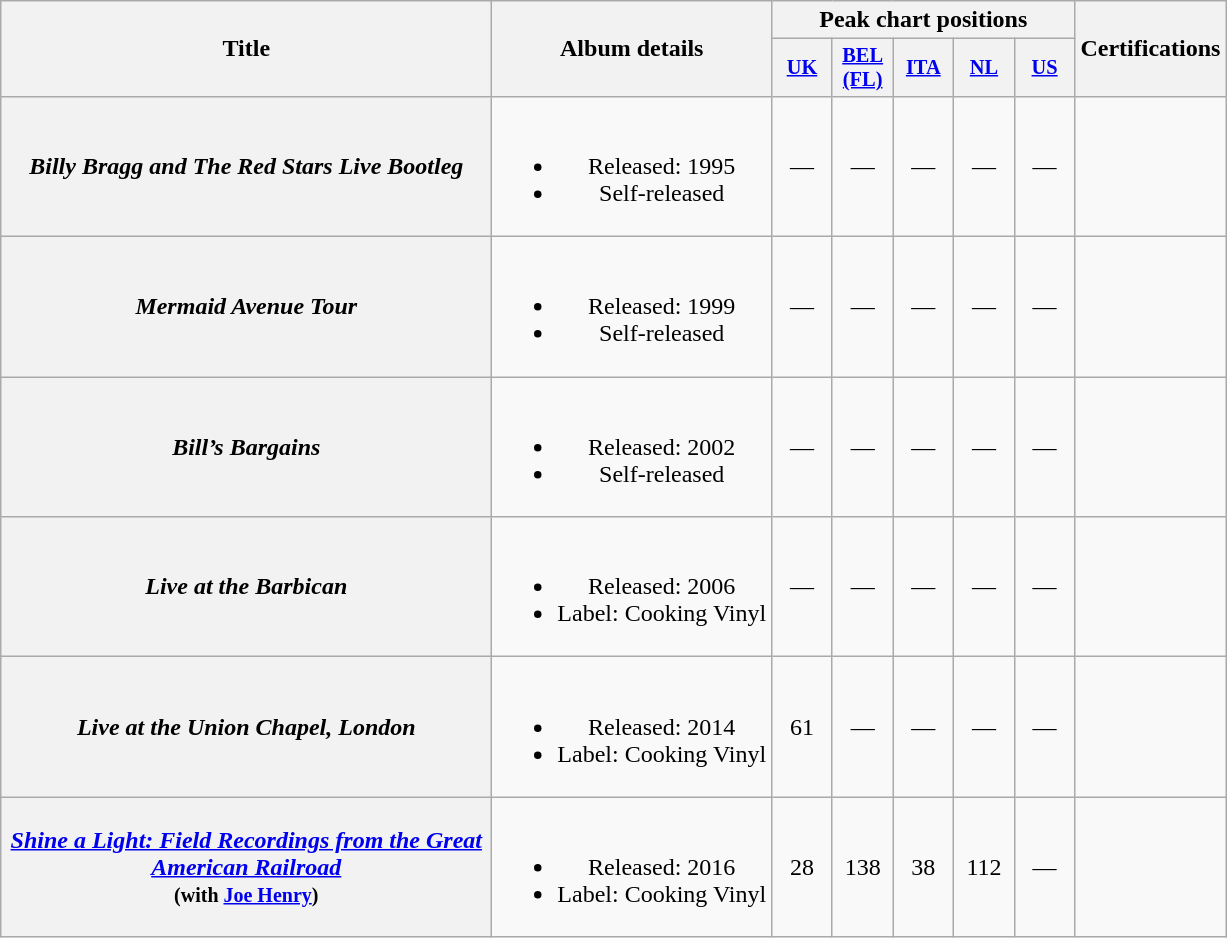<table class="wikitable plainrowheaders" style="text-align:center">
<tr>
<th rowspan="2" style="width:20em;">Title</th>
<th rowspan="2">Album details</th>
<th colspan="5">Peak chart positions</th>
<th rowspan="2">Certifications</th>
</tr>
<tr>
<th scope="col" style="width:2.5em;font-size:85%"><a href='#'>UK</a><br></th>
<th scope="col" style="width:2.5em;font-size:85%"><a href='#'>BEL<br>(FL)</a><br></th>
<th scope="col" style="width:2.5em;font-size:85%"><a href='#'>ITA</a><br></th>
<th scope="col" style="width:2.5em;font-size:85%"><a href='#'>NL</a><br></th>
<th scope="col" style="width:2.5em;font-size:85%"><a href='#'>US</a><br></th>
</tr>
<tr>
<th scope="row"><em>Billy Bragg and The Red Stars Live Bootleg</em></th>
<td><br><ul><li>Released: 1995</li><li>Self-released</li></ul></td>
<td>—</td>
<td>—</td>
<td>—</td>
<td>—</td>
<td>—</td>
<td></td>
</tr>
<tr>
<th scope="row"><em>Mermaid Avenue Tour</em></th>
<td><br><ul><li>Released: 1999</li><li>Self-released</li></ul></td>
<td>—</td>
<td>—</td>
<td>—</td>
<td>—</td>
<td>—</td>
<td></td>
</tr>
<tr>
<th scope="row"><em>Bill’s Bargains</em></th>
<td><br><ul><li>Released: 2002</li><li>Self-released</li></ul></td>
<td>—</td>
<td>—</td>
<td>—</td>
<td>—</td>
<td>—</td>
<td></td>
</tr>
<tr>
<th scope="row"><em>Live at the Barbican</em></th>
<td><br><ul><li>Released: 2006</li><li>Label: Cooking Vinyl</li></ul></td>
<td>—</td>
<td>—</td>
<td>—</td>
<td>—</td>
<td>—</td>
<td></td>
</tr>
<tr>
<th scope="row"><em>Live at the Union Chapel, London</em></th>
<td><br><ul><li>Released: 2014</li><li>Label: Cooking Vinyl</li></ul></td>
<td>61</td>
<td>—</td>
<td>—</td>
<td>—</td>
<td>—</td>
<td></td>
</tr>
<tr>
<th scope="row"><em><a href='#'>Shine a Light: Field Recordings from the Great American Railroad</a></em><br><small>(with <a href='#'>Joe Henry</a>)</small></th>
<td><br><ul><li>Released: 2016</li><li>Label: Cooking Vinyl</li></ul></td>
<td>28</td>
<td>138</td>
<td>38</td>
<td>112</td>
<td>—</td>
<td></td>
</tr>
</table>
